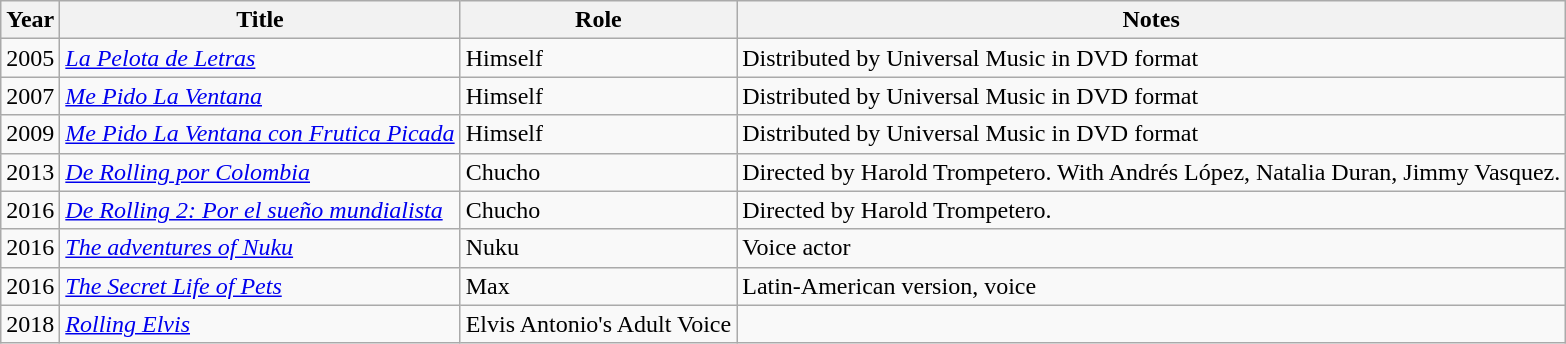<table class="wikitable sortable">
<tr>
<th>Year</th>
<th>Title</th>
<th>Role</th>
<th>Notes</th>
</tr>
<tr>
<td>2005</td>
<td><em><a href='#'>La Pelota de Letras</a></em></td>
<td>Himself</td>
<td>Distributed by Universal Music in DVD format</td>
</tr>
<tr>
<td>2007</td>
<td><em><a href='#'>Me Pido La Ventana</a></em></td>
<td>Himself</td>
<td>Distributed by Universal Music in DVD format</td>
</tr>
<tr>
<td>2009</td>
<td><em><a href='#'>Me Pido La Ventana con Frutica Picada</a></em></td>
<td>Himself</td>
<td>Distributed by Universal Music in DVD format</td>
</tr>
<tr>
<td>2013</td>
<td><em><a href='#'>De Rolling por Colombia</a></em></td>
<td>Chucho</td>
<td>Directed by Harold Trompetero. With Andrés López, Natalia Duran, Jimmy Vasquez.</td>
</tr>
<tr>
<td>2016</td>
<td><em><a href='#'>De Rolling 2: Por el sueño mundialista</a></em></td>
<td>Chucho</td>
<td>Directed by Harold Trompetero.</td>
</tr>
<tr>
<td>2016</td>
<td><em><a href='#'>The adventures of Nuku</a></em></td>
<td>Nuku</td>
<td>Voice actor</td>
</tr>
<tr>
<td>2016</td>
<td><em><a href='#'>The Secret Life of Pets</a></em></td>
<td>Max</td>
<td>Latin-American version, voice </td>
</tr>
<tr>
<td>2018</td>
<td><em><a href='#'>Rolling Elvis </a></em></td>
<td>Elvis Antonio's Adult Voice</td>
<td></td>
</tr>
</table>
